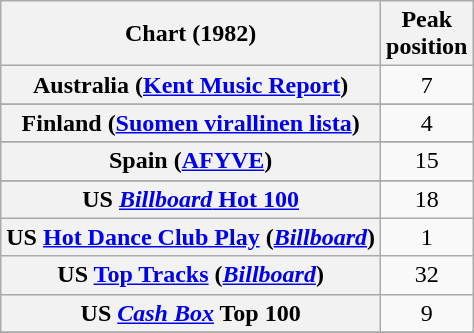<table class="wikitable sortable plainrowheaders" style="text-align:center">
<tr>
<th>Chart (1982)</th>
<th>Peak<br>position</th>
</tr>
<tr>
<th scope="row">Australia (<a href='#'>Kent Music Report</a>)</th>
<td>7</td>
</tr>
<tr>
</tr>
<tr>
</tr>
<tr>
<th scope="row">Finland (<a href='#'>Suomen virallinen lista</a>)</th>
<td>4</td>
</tr>
<tr>
</tr>
<tr>
</tr>
<tr>
</tr>
<tr>
</tr>
<tr>
<th scope="row">Spain (<a href='#'>AFYVE</a>)</th>
<td>15</td>
</tr>
<tr>
</tr>
<tr>
</tr>
<tr>
<th scope="row">US <a href='#'><em>Billboard</em> Hot 100</a></th>
<td>18</td>
</tr>
<tr>
<th scope="row">US <a href='#'>Hot Dance Club Play</a> (<em><a href='#'>Billboard</a></em>)</th>
<td>1</td>
</tr>
<tr>
<th scope="row">US <a href='#'>Top Tracks</a> (<em><a href='#'>Billboard</a></em>)</th>
<td>32</td>
</tr>
<tr>
<th scope="row">US <em><a href='#'>Cash Box</a></em> Top 100</th>
<td>9</td>
</tr>
<tr>
</tr>
</table>
